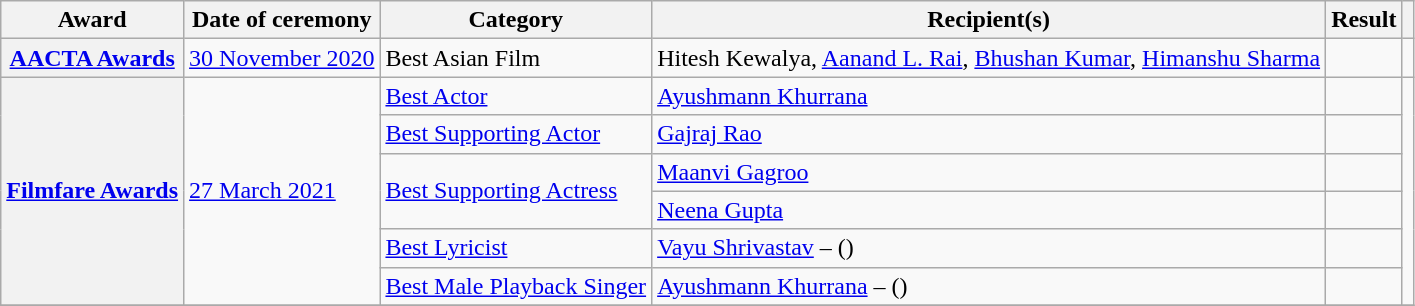<table class="wikitable plainrowheaders sortable">
<tr>
<th scope="col">Award</th>
<th scope="col">Date of ceremony</th>
<th scope="col">Category</th>
<th scope="col">Recipient(s)</th>
<th scope="col" class="unsortable">Result</th>
<th scope="col" class="unsortable"></th>
</tr>
<tr>
<th scope="row"><a href='#'>AACTA Awards</a></th>
<td><a href='#'>30 November 2020</a></td>
<td>Best Asian Film</td>
<td>Hitesh Kewalya, <a href='#'>Aanand L. Rai</a>, <a href='#'>Bhushan Kumar</a>, <a href='#'>Himanshu Sharma</a></td>
<td></td>
<td></td>
</tr>
<tr>
<th scope="row" rowspan="6"><a href='#'>Filmfare Awards</a></th>
<td rowspan="6"><a href='#'>27 March 2021</a></td>
<td><a href='#'>Best Actor</a></td>
<td><a href='#'>Ayushmann Khurrana</a></td>
<td></td>
<td style="text-align:center;" rowspan="6"></td>
</tr>
<tr>
<td><a href='#'>Best Supporting Actor</a></td>
<td><a href='#'>Gajraj Rao</a></td>
<td></td>
</tr>
<tr>
<td rowspan="2"><a href='#'>Best Supporting Actress</a></td>
<td><a href='#'>Maanvi Gagroo</a></td>
<td></td>
</tr>
<tr>
<td><a href='#'>Neena Gupta</a></td>
<td></td>
</tr>
<tr>
<td><a href='#'>Best Lyricist</a></td>
<td><a href='#'>Vayu Shrivastav</a> – ()</td>
<td></td>
</tr>
<tr>
<td><a href='#'>Best Male Playback Singer</a></td>
<td><a href='#'>Ayushmann Khurrana</a> – ()</td>
<td></td>
</tr>
<tr>
</tr>
</table>
